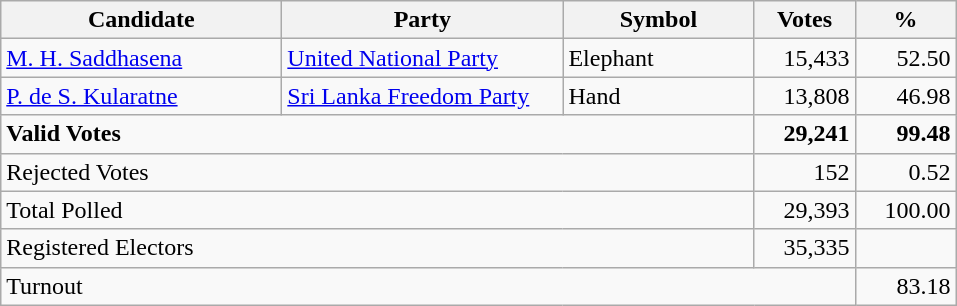<table class="wikitable" border="1" style="text-align:right;">
<tr>
<th align=left width="180">Candidate</th>
<th align=left width="180">Party</th>
<th align=left width="120">Symbol</th>
<th align=left width="60">Votes</th>
<th align=left width="60">%</th>
</tr>
<tr>
<td align=left><a href='#'>M. H. Saddhasena</a></td>
<td align=left><a href='#'>United National Party</a></td>
<td align=left>Elephant</td>
<td align=right>15,433</td>
<td align=right>52.50</td>
</tr>
<tr>
<td align=left><a href='#'>P. de S. Kularatne</a></td>
<td align=left><a href='#'>Sri Lanka Freedom Party</a></td>
<td align=left>Hand</td>
<td align=right>13,808</td>
<td align=right>46.98</td>
</tr>
<tr>
<td align=left colspan=3><strong>Valid Votes</strong></td>
<td align=right><strong>29,241</strong></td>
<td align=right><strong>99.48</strong></td>
</tr>
<tr>
<td align=left colspan=3>Rejected Votes</td>
<td align=right>152</td>
<td align=right>0.52</td>
</tr>
<tr>
<td align=left colspan=3>Total Polled</td>
<td align=right>29,393</td>
<td align=right>100.00</td>
</tr>
<tr>
<td align=left colspan=3>Registered Electors</td>
<td align=right>35,335</td>
<td></td>
</tr>
<tr>
<td align=left colspan=4>Turnout</td>
<td align=right>83.18</td>
</tr>
</table>
